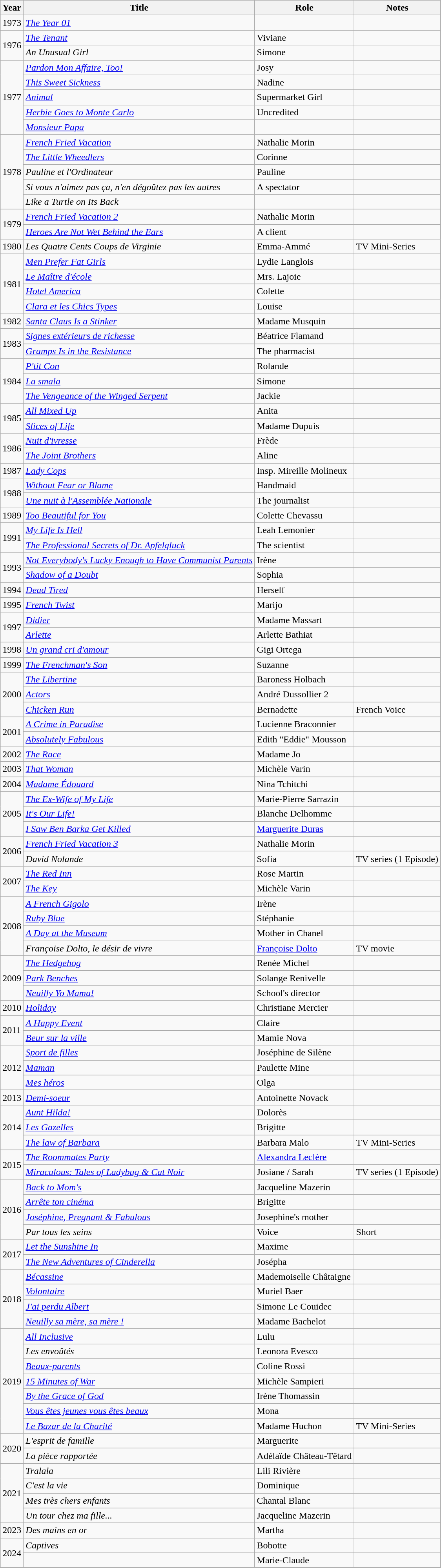<table class="wikitable sortable">
<tr>
<th>Year</th>
<th>Title</th>
<th>Role</th>
<th class="unsortable">Notes</th>
</tr>
<tr>
<td>1973</td>
<td><em><a href='#'>The Year 01</a></em></td>
<td></td>
<td></td>
</tr>
<tr>
<td rowspan=2>1976</td>
<td><em><a href='#'>The Tenant</a></em></td>
<td>Viviane</td>
<td></td>
</tr>
<tr>
<td><em>An Unusual Girl</em></td>
<td>Simone</td>
<td></td>
</tr>
<tr>
<td rowspan=5>1977</td>
<td><em><a href='#'>Pardon Mon Affaire, Too!</a></em></td>
<td>Josy</td>
<td></td>
</tr>
<tr>
<td><em><a href='#'>This Sweet Sickness</a></em></td>
<td>Nadine</td>
<td></td>
</tr>
<tr>
<td><em><a href='#'>Animal</a></em></td>
<td>Supermarket Girl</td>
<td></td>
</tr>
<tr>
<td><em><a href='#'>Herbie Goes to Monte Carlo</a></em></td>
<td>Uncredited</td>
<td></td>
</tr>
<tr>
<td><em><a href='#'>Monsieur Papa</a></em></td>
<td></td>
<td></td>
</tr>
<tr>
<td rowspan=5>1978</td>
<td><em><a href='#'>French Fried Vacation</a></em></td>
<td>Nathalie Morin</td>
<td></td>
</tr>
<tr>
<td><em><a href='#'>The Little Wheedlers</a></em></td>
<td>Corinne</td>
<td></td>
</tr>
<tr>
<td><em>Pauline et l'Ordinateur</em></td>
<td>Pauline</td>
<td></td>
</tr>
<tr>
<td><em>Si vous n'aimez pas ça, n'en dégoûtez pas les autres</em></td>
<td>A spectator</td>
<td></td>
</tr>
<tr>
<td><em>Like a Turtle on Its Back</em></td>
<td></td>
<td></td>
</tr>
<tr>
<td rowspan=2>1979</td>
<td><em><a href='#'>French Fried Vacation 2</a></em></td>
<td>Nathalie Morin</td>
<td></td>
</tr>
<tr>
<td><em><a href='#'>Heroes Are Not Wet Behind the Ears</a></em></td>
<td>A client</td>
<td></td>
</tr>
<tr>
<td>1980</td>
<td><em>Les Quatre Cents Coups de Virginie</em></td>
<td>Emma-Ammé</td>
<td>TV Mini-Series</td>
</tr>
<tr>
<td rowspan=4>1981</td>
<td><em><a href='#'>Men Prefer Fat Girls</a></em></td>
<td>Lydie Langlois</td>
<td></td>
</tr>
<tr>
<td><em><a href='#'>Le Maître d'école</a></em></td>
<td>Mrs. Lajoie</td>
<td></td>
</tr>
<tr>
<td><em><a href='#'>Hotel America</a></em></td>
<td>Colette</td>
<td></td>
</tr>
<tr>
<td><em><a href='#'>Clara et les Chics Types</a></em></td>
<td>Louise</td>
<td></td>
</tr>
<tr>
<td rowspan=1>1982</td>
<td><em><a href='#'>Santa Claus Is a Stinker</a></em></td>
<td>Madame Musquin</td>
<td></td>
</tr>
<tr>
<td rowspan=2>1983</td>
<td><em><a href='#'>Signes extérieurs de richesse</a></em></td>
<td>Béatrice Flamand</td>
<td></td>
</tr>
<tr>
<td><em><a href='#'>Gramps Is in the Resistance</a></em></td>
<td>The pharmacist</td>
<td></td>
</tr>
<tr>
<td rowspan=3>1984</td>
<td><em><a href='#'>P'tit Con</a></em></td>
<td>Rolande</td>
<td></td>
</tr>
<tr>
<td><em><a href='#'>La smala</a></em></td>
<td>Simone</td>
<td></td>
</tr>
<tr>
<td><em><a href='#'>The Vengeance of the Winged Serpent</a></em></td>
<td>Jackie</td>
<td></td>
</tr>
<tr>
<td rowspan=2>1985</td>
<td><em><a href='#'>All Mixed Up</a></em></td>
<td>Anita</td>
<td></td>
</tr>
<tr>
<td><em><a href='#'>Slices of Life</a></em></td>
<td>Madame Dupuis</td>
<td></td>
</tr>
<tr>
<td rowspan=2>1986</td>
<td><em><a href='#'>Nuit d'ivresse</a></em></td>
<td>Frède</td>
<td></td>
</tr>
<tr>
<td><em><a href='#'>The Joint Brothers</a></em></td>
<td>Aline</td>
<td></td>
</tr>
<tr>
<td>1987</td>
<td><em><a href='#'>Lady Cops</a></em></td>
<td>Insp. Mireille Molineux</td>
<td></td>
</tr>
<tr>
<td rowspan=2>1988</td>
<td><em><a href='#'>Without Fear or Blame</a></em></td>
<td>Handmaid</td>
<td></td>
</tr>
<tr>
<td><em><a href='#'>Une nuit à l'Assemblée Nationale</a></em></td>
<td>The journalist</td>
<td></td>
</tr>
<tr>
<td>1989</td>
<td><em><a href='#'>Too Beautiful for You</a></em></td>
<td>Colette Chevassu</td>
<td></td>
</tr>
<tr>
<td rowspan=2>1991</td>
<td><em><a href='#'>My Life Is Hell</a></em></td>
<td>Leah Lemonier</td>
<td></td>
</tr>
<tr>
<td><em><a href='#'>The Professional Secrets of Dr. Apfelgluck</a></em></td>
<td>The scientist</td>
<td></td>
</tr>
<tr>
<td rowspan=2>1993</td>
<td><em><a href='#'>Not Everybody's Lucky Enough to Have Communist Parents</a></em></td>
<td>Irène</td>
<td></td>
</tr>
<tr>
<td><em><a href='#'>Shadow of a Doubt</a></em></td>
<td>Sophia</td>
<td></td>
</tr>
<tr>
<td>1994</td>
<td><em><a href='#'>Dead Tired</a></em></td>
<td>Herself</td>
<td></td>
</tr>
<tr>
<td>1995</td>
<td><em><a href='#'>French Twist</a></em></td>
<td>Marijo</td>
<td></td>
</tr>
<tr>
<td rowspan=2>1997</td>
<td><em><a href='#'>Didier</a></em></td>
<td>Madame Massart</td>
<td></td>
</tr>
<tr>
<td><em><a href='#'>Arlette</a></em></td>
<td>Arlette Bathiat</td>
<td></td>
</tr>
<tr>
<td>1998</td>
<td><em><a href='#'>Un grand cri d'amour</a></em></td>
<td>Gigi Ortega</td>
<td></td>
</tr>
<tr>
<td>1999</td>
<td><em><a href='#'>The Frenchman's Son</a></em></td>
<td>Suzanne</td>
<td></td>
</tr>
<tr>
<td rowspan=3>2000</td>
<td><em><a href='#'>The Libertine</a></em></td>
<td>Baroness Holbach</td>
<td></td>
</tr>
<tr>
<td><em><a href='#'>Actors</a></em></td>
<td>André Dussollier 2</td>
<td></td>
</tr>
<tr>
<td><em><a href='#'>Chicken Run</a></em></td>
<td>Bernadette</td>
<td>French Voice</td>
</tr>
<tr>
<td rowspan=2>2001</td>
<td><em><a href='#'>A Crime in Paradise</a></em></td>
<td>Lucienne Braconnier</td>
<td></td>
</tr>
<tr>
<td><em><a href='#'>Absolutely Fabulous</a></em></td>
<td>Edith "Eddie" Mousson</td>
<td></td>
</tr>
<tr>
<td>2002</td>
<td><em><a href='#'>The Race</a></em></td>
<td>Madame Jo</td>
<td></td>
</tr>
<tr>
<td>2003</td>
<td><em><a href='#'>That Woman</a></em></td>
<td>Michèle Varin</td>
<td></td>
</tr>
<tr>
<td>2004</td>
<td><em><a href='#'>Madame Édouard</a></em></td>
<td>Nina Tchitchi</td>
<td></td>
</tr>
<tr>
<td rowspan=3>2005</td>
<td><em><a href='#'>The Ex-Wife of My Life</a></em></td>
<td>Marie-Pierre Sarrazin</td>
<td></td>
</tr>
<tr>
<td><em><a href='#'>It's Our Life!</a></em></td>
<td>Blanche Delhomme</td>
<td></td>
</tr>
<tr>
<td><em><a href='#'>I Saw Ben Barka Get Killed</a></em></td>
<td><a href='#'>Marguerite Duras</a></td>
<td></td>
</tr>
<tr>
<td rowspan=2>2006</td>
<td><em><a href='#'>French Fried Vacation 3</a></em></td>
<td>Nathalie Morin</td>
<td></td>
</tr>
<tr>
<td><em>David Nolande</em></td>
<td>Sofia</td>
<td>TV series (1 Episode)</td>
</tr>
<tr>
<td rowspan=2>2007</td>
<td><em><a href='#'>The Red Inn</a></em></td>
<td>Rose Martin</td>
<td></td>
</tr>
<tr>
<td><em><a href='#'>The Key</a></em></td>
<td>Michèle Varin</td>
<td></td>
</tr>
<tr>
<td rowspan=4>2008</td>
<td><em><a href='#'>A French Gigolo</a></em></td>
<td>Irène</td>
<td></td>
</tr>
<tr>
<td><em><a href='#'>Ruby Blue</a></em></td>
<td>Stéphanie</td>
<td></td>
</tr>
<tr>
<td><em><a href='#'>A Day at the Museum</a></em></td>
<td>Mother in Chanel</td>
<td></td>
</tr>
<tr>
<td><em>Françoise Dolto, le désir de vivre</em></td>
<td><a href='#'>Françoise Dolto</a></td>
<td>TV movie</td>
</tr>
<tr>
<td rowspan=3>2009</td>
<td><em><a href='#'>The Hedgehog</a></em></td>
<td>Renée Michel</td>
<td></td>
</tr>
<tr>
<td><em><a href='#'>Park Benches</a></em></td>
<td>Solange Renivelle</td>
<td></td>
</tr>
<tr>
<td><em><a href='#'>Neuilly Yo Mama!</a></em></td>
<td>School's director</td>
<td></td>
</tr>
<tr>
<td>2010</td>
<td><em><a href='#'>Holiday</a></em></td>
<td>Christiane Mercier</td>
<td></td>
</tr>
<tr>
<td rowspan=2>2011</td>
<td><em><a href='#'>A Happy Event</a></em></td>
<td>Claire</td>
<td></td>
</tr>
<tr>
<td><em><a href='#'>Beur sur la ville</a></em></td>
<td>Mamie Nova</td>
<td></td>
</tr>
<tr>
<td rowspan=3>2012</td>
<td><em><a href='#'>Sport de filles</a></em></td>
<td>Joséphine de Silène</td>
<td></td>
</tr>
<tr>
<td><em><a href='#'>Maman</a></em></td>
<td>Paulette Mine</td>
<td></td>
</tr>
<tr>
<td><em><a href='#'>Mes héros</a></em></td>
<td>Olga</td>
<td></td>
</tr>
<tr>
<td>2013</td>
<td><em><a href='#'>Demi-soeur</a></em></td>
<td>Antoinette Novack</td>
<td></td>
</tr>
<tr>
<td rowspan=3>2014</td>
<td><em><a href='#'>Aunt Hilda!</a></em></td>
<td>Dolorès</td>
<td></td>
</tr>
<tr>
<td><em><a href='#'>Les Gazelles</a></em></td>
<td>Brigitte</td>
<td></td>
</tr>
<tr>
<td><em><a href='#'>The law of Barbara</a></em></td>
<td>Barbara Malo</td>
<td>TV Mini-Series</td>
</tr>
<tr>
<td rowspan=2>2015</td>
<td><em><a href='#'>The Roommates Party</a></em></td>
<td><a href='#'>Alexandra Leclère</a></td>
<td></td>
</tr>
<tr>
<td><em><a href='#'>Miraculous: Tales of Ladybug & Cat Noir</a></em></td>
<td>Josiane / Sarah</td>
<td>TV series (1 Episode)</td>
</tr>
<tr>
<td rowspan=4>2016</td>
<td><em><a href='#'>Back to Mom's</a></em></td>
<td>Jacqueline Mazerin</td>
<td></td>
</tr>
<tr>
<td><em><a href='#'>Arrête ton cinéma</a></em></td>
<td>Brigitte</td>
<td></td>
</tr>
<tr>
<td><em><a href='#'>Joséphine, Pregnant & Fabulous</a></em></td>
<td>Josephine's mother</td>
<td></td>
</tr>
<tr>
<td><em>Par tous les seins</em></td>
<td>Voice</td>
<td>Short</td>
</tr>
<tr>
<td rowspan=2>2017</td>
<td><em><a href='#'>Let the Sunshine In</a></em></td>
<td>Maxime</td>
<td></td>
</tr>
<tr>
<td><em><a href='#'>The New Adventures of Cinderella</a></em></td>
<td>Josépha</td>
<td></td>
</tr>
<tr>
<td rowspan=4>2018</td>
<td><em><a href='#'>Bécassine</a></em></td>
<td>Mademoiselle Châtaigne</td>
<td></td>
</tr>
<tr>
<td><em><a href='#'>Volontaire</a></em></td>
<td>Muriel Baer</td>
<td></td>
</tr>
<tr>
<td><em><a href='#'>J'ai perdu Albert</a></em></td>
<td>Simone Le Couidec</td>
<td></td>
</tr>
<tr>
<td><em><a href='#'>Neuilly sa mère, sa mère !</a></em></td>
<td>Madame Bachelot</td>
<td></td>
</tr>
<tr>
<td rowspan=7>2019</td>
<td><em><a href='#'>All Inclusive</a></em></td>
<td>Lulu</td>
<td></td>
</tr>
<tr>
<td><em>Les envoûtés</em></td>
<td>Leonora Evesco</td>
<td></td>
</tr>
<tr>
<td><em><a href='#'>Beaux-parents</a></em></td>
<td>Coline Rossi</td>
<td></td>
</tr>
<tr>
<td><em><a href='#'>15 Minutes of War</a></em></td>
<td>Michèle Sampieri</td>
<td></td>
</tr>
<tr>
<td><em><a href='#'>By the Grace of God</a></em></td>
<td>Irène Thomassin</td>
<td></td>
</tr>
<tr>
<td><em><a href='#'>Vous êtes jeunes vous êtes beaux</a></em></td>
<td>Mona</td>
<td></td>
</tr>
<tr>
<td><em><a href='#'>Le Bazar de la Charité</a></em></td>
<td>Madame Huchon</td>
<td>TV Mini-Series</td>
</tr>
<tr>
<td rowspan=2>2020</td>
<td><em>L'esprit de famille</em></td>
<td>Marguerite</td>
<td></td>
</tr>
<tr>
<td><em>La pièce rapportée</em></td>
<td>Adélaïde Château-Têtard</td>
<td></td>
</tr>
<tr>
<td rowspan=4>2021</td>
<td><em>Tralala</em></td>
<td>Lili Rivière</td>
<td></td>
</tr>
<tr>
<td><em>C'est la vie</em></td>
<td>Dominique</td>
<td></td>
</tr>
<tr>
<td><em>Mes très chers enfants</em></td>
<td>Chantal Blanc</td>
<td></td>
</tr>
<tr>
<td><em>Un tour chez ma fille...</em></td>
<td>Jacqueline Mazerin</td>
<td></td>
</tr>
<tr>
<td>2023</td>
<td><em>Des mains en or</em></td>
<td>Martha</td>
<td></td>
</tr>
<tr>
<td rowspan=2>2024</td>
<td><em>Captives</em></td>
<td>Bobotte</td>
<td></td>
</tr>
<tr>
<td></td>
<td>Marie-Claude</td>
<td></td>
</tr>
<tr>
</tr>
</table>
